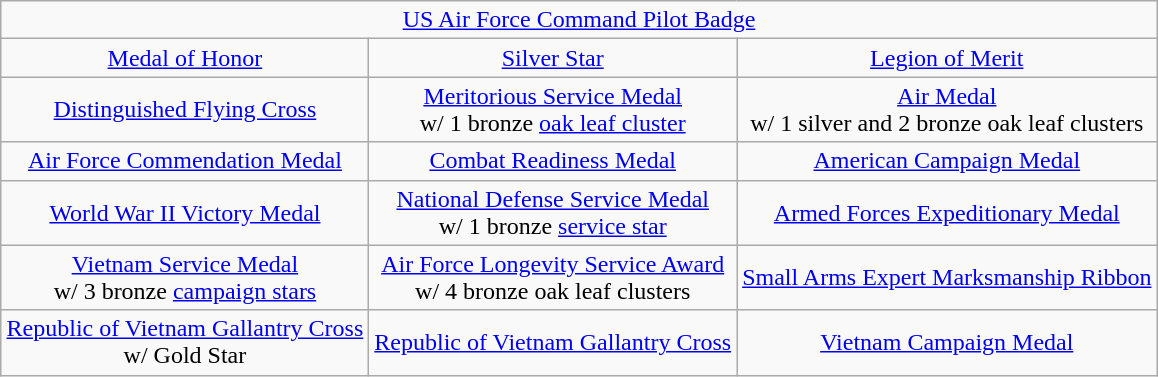<table class="wikitable" style="margin:1em auto; text-align:center;">
<tr>
<td colspan="3"><a href='#'>US Air Force Command Pilot Badge</a></td>
</tr>
<tr>
<td><a href='#'>Medal of Honor</a></td>
<td><a href='#'>Silver Star</a></td>
<td><a href='#'>Legion of Merit</a></td>
</tr>
<tr>
<td><a href='#'>Distinguished Flying Cross</a></td>
<td><a href='#'>Meritorious Service Medal</a><br>w/ 1 bronze <a href='#'>oak leaf cluster</a></td>
<td><a href='#'>Air Medal</a><br>w/ 1 silver and 2 bronze oak leaf clusters</td>
</tr>
<tr>
<td><a href='#'>Air Force Commendation Medal</a></td>
<td><a href='#'>Combat Readiness Medal</a></td>
<td><a href='#'>American Campaign Medal</a></td>
</tr>
<tr>
<td><a href='#'>World War II Victory Medal</a></td>
<td><a href='#'>National Defense Service Medal</a><br>w/ 1 bronze <a href='#'>service star</a></td>
<td><a href='#'>Armed Forces Expeditionary Medal</a></td>
</tr>
<tr>
<td><a href='#'>Vietnam Service Medal</a><br>w/ 3 bronze <a href='#'>campaign stars</a></td>
<td><a href='#'>Air Force Longevity Service Award</a><br>w/ 4 bronze oak leaf clusters</td>
<td><a href='#'>Small Arms Expert Marksmanship Ribbon</a></td>
</tr>
<tr>
<td><a href='#'>Republic of Vietnam Gallantry Cross</a><br>w/ Gold Star</td>
<td><a href='#'>Republic of Vietnam Gallantry Cross</a></td>
<td><a href='#'>Vietnam Campaign Medal</a></td>
</tr>
</table>
